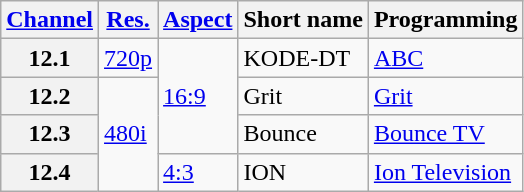<table class="wikitable">
<tr>
<th scope = "col"><a href='#'>Channel</a></th>
<th scope = "col"><a href='#'>Res.</a></th>
<th scope = "col"><a href='#'>Aspect</a></th>
<th scope = "col">Short name</th>
<th scope = "col">Programming</th>
</tr>
<tr>
<th scope = "row">12.1</th>
<td><a href='#'>720p</a></td>
<td rowspan=3><a href='#'>16:9</a></td>
<td>KODE-DT</td>
<td><a href='#'>ABC</a></td>
</tr>
<tr>
<th scope = "row">12.2</th>
<td rowspan=3><a href='#'>480i</a></td>
<td>Grit</td>
<td><a href='#'>Grit</a></td>
</tr>
<tr>
<th scope = "row">12.3</th>
<td>Bounce</td>
<td><a href='#'>Bounce TV</a></td>
</tr>
<tr>
<th scope = "row">12.4</th>
<td><a href='#'>4:3</a></td>
<td>ION</td>
<td><a href='#'>Ion Television</a></td>
</tr>
</table>
